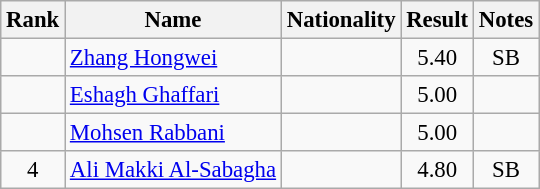<table class="wikitable sortable" style="text-align:center;font-size:95%">
<tr>
<th>Rank</th>
<th>Name</th>
<th>Nationality</th>
<th>Result</th>
<th>Notes</th>
</tr>
<tr>
<td></td>
<td style="text-align:left;"><a href='#'>Zhang Hongwei</a></td>
<td style="text-align:left;"></td>
<td>5.40</td>
<td>SB</td>
</tr>
<tr>
<td></td>
<td style="text-align:left;"><a href='#'>Eshagh Ghaffari</a></td>
<td style="text-align:left;"></td>
<td>5.00</td>
<td></td>
</tr>
<tr>
<td></td>
<td style="text-align:left;"><a href='#'>Mohsen Rabbani</a></td>
<td style="text-align:left;"></td>
<td>5.00</td>
<td></td>
</tr>
<tr>
<td>4</td>
<td style="text-align:left;"><a href='#'>Ali Makki Al-Sabagha</a></td>
<td style="text-align:left;"></td>
<td>4.80</td>
<td>SB</td>
</tr>
</table>
